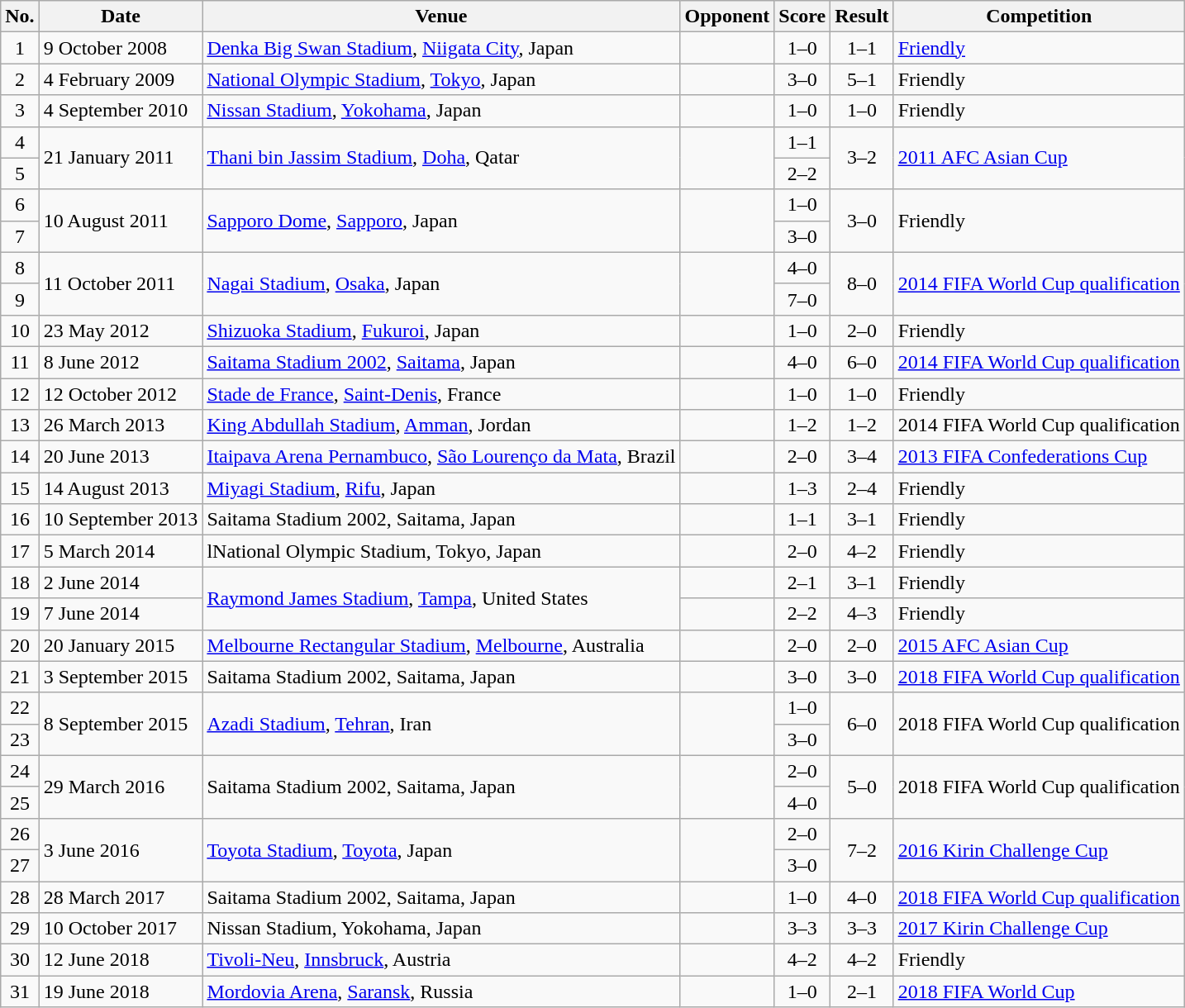<table class="wikitable sortable">
<tr>
<th scope="col">No.</th>
<th scope="col">Date</th>
<th scope="col">Venue</th>
<th scope="col">Opponent</th>
<th scope="col">Score</th>
<th scope="col">Result</th>
<th scope="col">Competition</th>
</tr>
<tr>
<td align="center">1</td>
<td>9 October 2008</td>
<td><a href='#'>Denka Big Swan Stadium</a>, <a href='#'>Niigata City</a>, Japan</td>
<td></td>
<td align="center">1–0</td>
<td align="center">1–1</td>
<td><a href='#'>Friendly</a></td>
</tr>
<tr>
<td align="center">2</td>
<td>4 February 2009</td>
<td><a href='#'>National Olympic Stadium</a>, <a href='#'>Tokyo</a>, Japan</td>
<td></td>
<td align="center">3–0</td>
<td align="center">5–1</td>
<td>Friendly</td>
</tr>
<tr>
<td align="center">3</td>
<td>4 September 2010</td>
<td><a href='#'>Nissan Stadium</a>, <a href='#'>Yokohama</a>, Japan</td>
<td></td>
<td align="center">1–0</td>
<td align="center">1–0</td>
<td>Friendly</td>
</tr>
<tr>
<td align="center">4</td>
<td rowspan="2">21 January 2011</td>
<td rowspan="2"><a href='#'>Thani bin Jassim Stadium</a>, <a href='#'>Doha</a>, Qatar</td>
<td rowspan="2"></td>
<td align="center">1–1</td>
<td rowspan="2" align="center">3–2</td>
<td rowspan="2"><a href='#'>2011 AFC Asian Cup</a></td>
</tr>
<tr>
<td align="center">5</td>
<td align="center">2–2</td>
</tr>
<tr>
<td align="center">6</td>
<td rowspan="2">10 August 2011</td>
<td rowspan="2"><a href='#'>Sapporo Dome</a>, <a href='#'>Sapporo</a>, Japan</td>
<td rowspan="2"></td>
<td align="center">1–0</td>
<td rowspan="2" align="center">3–0</td>
<td rowspan="2">Friendly</td>
</tr>
<tr>
<td align="center">7</td>
<td align="center">3–0</td>
</tr>
<tr>
<td align="center">8</td>
<td rowspan="2">11 October 2011</td>
<td rowspan="2"><a href='#'>Nagai Stadium</a>, <a href='#'>Osaka</a>, Japan</td>
<td rowspan="2"></td>
<td align="center">4–0</td>
<td rowspan="2" align="center">8–0</td>
<td rowspan="2"><a href='#'>2014 FIFA World Cup qualification</a></td>
</tr>
<tr>
<td align="center">9</td>
<td align="center">7–0</td>
</tr>
<tr>
<td align="center">10</td>
<td>23 May 2012</td>
<td><a href='#'>Shizuoka Stadium</a>, <a href='#'>Fukuroi</a>, Japan</td>
<td></td>
<td align="center">1–0</td>
<td align="center">2–0</td>
<td>Friendly</td>
</tr>
<tr>
<td align="center">11</td>
<td>8 June 2012</td>
<td><a href='#'>Saitama Stadium 2002</a>, <a href='#'>Saitama</a>, Japan</td>
<td></td>
<td align="center">4–0</td>
<td align="center">6–0</td>
<td><a href='#'>2014 FIFA World Cup qualification</a></td>
</tr>
<tr>
<td align="center">12</td>
<td>12 October 2012</td>
<td><a href='#'>Stade de France</a>, <a href='#'>Saint-Denis</a>, France</td>
<td></td>
<td align="center">1–0</td>
<td align="center">1–0</td>
<td>Friendly</td>
</tr>
<tr>
<td align="center">13</td>
<td>26 March 2013</td>
<td><a href='#'>King Abdullah Stadium</a>, <a href='#'>Amman</a>, Jordan</td>
<td></td>
<td align="center">1–2</td>
<td align="center">1–2</td>
<td>2014 FIFA World Cup qualification</td>
</tr>
<tr>
<td align="center">14</td>
<td>20 June 2013</td>
<td><a href='#'>Itaipava Arena Pernambuco</a>, <a href='#'>São Lourenço da Mata</a>, Brazil</td>
<td></td>
<td align="center">2–0</td>
<td align="center">3–4</td>
<td><a href='#'>2013 FIFA Confederations Cup</a></td>
</tr>
<tr>
<td align="center">15</td>
<td>14 August 2013</td>
<td><a href='#'>Miyagi Stadium</a>, <a href='#'>Rifu</a>, Japan</td>
<td></td>
<td align="center">1–3</td>
<td align="center">2–4</td>
<td>Friendly</td>
</tr>
<tr>
<td align="center">16</td>
<td>10 September 2013</td>
<td>Saitama Stadium 2002, Saitama, Japan</td>
<td></td>
<td align="center">1–1</td>
<td align="center">3–1</td>
<td>Friendly</td>
</tr>
<tr>
<td align="center">17</td>
<td>5 March 2014</td>
<td>lNational Olympic Stadium, Tokyo, Japan</td>
<td></td>
<td align="center">2–0</td>
<td align="center">4–2</td>
<td>Friendly</td>
</tr>
<tr>
<td align="center">18</td>
<td>2 June 2014</td>
<td rowspan="2"><a href='#'>Raymond James Stadium</a>, <a href='#'>Tampa</a>, United States</td>
<td></td>
<td align="center">2–1</td>
<td align="center">3–1</td>
<td>Friendly</td>
</tr>
<tr>
<td align="center">19</td>
<td>7 June 2014</td>
<td></td>
<td align="center">2–2</td>
<td align="center">4–3</td>
<td>Friendly</td>
</tr>
<tr>
<td align="center">20</td>
<td>20 January 2015</td>
<td><a href='#'>Melbourne Rectangular Stadium</a>, <a href='#'>Melbourne</a>, Australia</td>
<td></td>
<td align="center">2–0</td>
<td align="center">2–0</td>
<td><a href='#'>2015 AFC Asian Cup</a></td>
</tr>
<tr>
<td align="center">21</td>
<td>3 September 2015</td>
<td>Saitama Stadium 2002, Saitama, Japan</td>
<td></td>
<td align="center">3–0</td>
<td align="center">3–0</td>
<td><a href='#'>2018 FIFA World Cup qualification</a></td>
</tr>
<tr>
<td align="center">22</td>
<td rowspan="2">8 September 2015</td>
<td rowspan="2"><a href='#'>Azadi Stadium</a>, <a href='#'>Tehran</a>, Iran</td>
<td rowspan="2"></td>
<td align="center">1–0</td>
<td rowspan="2" align="center">6–0</td>
<td rowspan="2">2018 FIFA World Cup qualification</td>
</tr>
<tr>
<td align="center">23</td>
<td align="center">3–0</td>
</tr>
<tr>
<td align="center">24</td>
<td rowspan="2">29 March 2016</td>
<td rowspan="2">Saitama Stadium 2002, Saitama, Japan</td>
<td rowspan="2"></td>
<td align="center">2–0</td>
<td rowspan="2" align="center">5–0</td>
<td rowspan="2">2018 FIFA World Cup qualification</td>
</tr>
<tr>
<td align="center">25</td>
<td align="center">4–0</td>
</tr>
<tr>
<td align="center">26</td>
<td rowspan="2">3 June 2016</td>
<td rowspan="2"><a href='#'>Toyota Stadium</a>, <a href='#'>Toyota</a>, Japan</td>
<td rowspan="2"></td>
<td align="center">2–0</td>
<td rowspan="2" align="center">7–2</td>
<td rowspan="2"><a href='#'>2016 Kirin Challenge Cup</a></td>
</tr>
<tr>
<td align="center">27</td>
<td align="center">3–0</td>
</tr>
<tr>
<td align="center">28</td>
<td>28 March 2017</td>
<td>Saitama Stadium 2002, Saitama, Japan</td>
<td></td>
<td align="center">1–0</td>
<td align="center">4–0</td>
<td><a href='#'>2018 FIFA World Cup qualification</a></td>
</tr>
<tr>
<td align="center">29</td>
<td>10 October 2017</td>
<td>Nissan Stadium, Yokohama, Japan</td>
<td></td>
<td align="center">3–3</td>
<td align="center">3–3</td>
<td><a href='#'>2017 Kirin Challenge Cup</a></td>
</tr>
<tr>
<td align="center">30</td>
<td>12 June 2018</td>
<td><a href='#'>Tivoli-Neu</a>, <a href='#'>Innsbruck</a>, Austria</td>
<td></td>
<td align="center">4–2</td>
<td align="center">4–2</td>
<td>Friendly</td>
</tr>
<tr>
<td align="center">31</td>
<td>19 June 2018</td>
<td><a href='#'>Mordovia Arena</a>, <a href='#'>Saransk</a>, Russia</td>
<td></td>
<td align="center">1–0</td>
<td align="center">2–1</td>
<td><a href='#'>2018 FIFA World Cup</a></td>
</tr>
</table>
